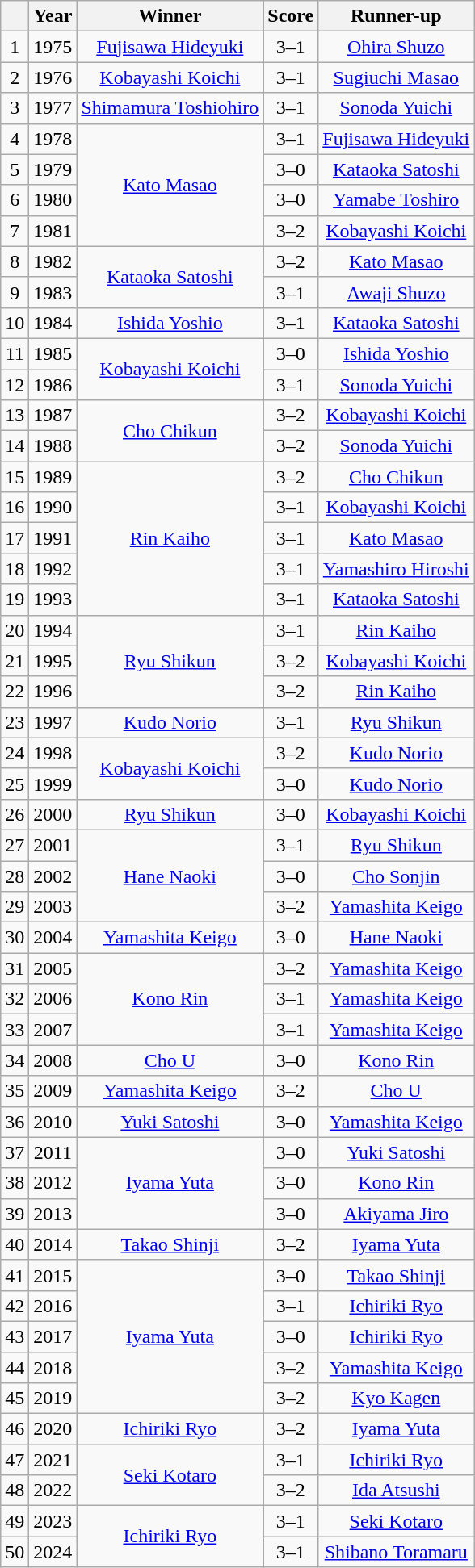<table class="wikitable sortable" style="text-align: center;">
<tr>
<th></th>
<th>Year</th>
<th>Winner</th>
<th>Score</th>
<th>Runner-up</th>
</tr>
<tr>
<td>1</td>
<td>1975</td>
<td><a href='#'>Fujisawa Hideyuki</a></td>
<td>3–1</td>
<td><a href='#'>Ohira Shuzo</a></td>
</tr>
<tr>
<td>2</td>
<td>1976</td>
<td><a href='#'>Kobayashi Koichi</a></td>
<td>3–1</td>
<td><a href='#'>Sugiuchi Masao</a></td>
</tr>
<tr>
<td>3</td>
<td>1977</td>
<td><a href='#'>Shimamura Toshiohiro</a></td>
<td>3–1</td>
<td><a href='#'>Sonoda Yuichi</a></td>
</tr>
<tr>
<td>4</td>
<td>1978</td>
<td rowspan=4><a href='#'>Kato Masao</a></td>
<td>3–1</td>
<td><a href='#'>Fujisawa Hideyuki</a></td>
</tr>
<tr>
<td>5</td>
<td>1979</td>
<td>3–0</td>
<td><a href='#'>Kataoka Satoshi</a></td>
</tr>
<tr>
<td>6</td>
<td>1980</td>
<td>3–0</td>
<td><a href='#'>Yamabe Toshiro</a></td>
</tr>
<tr>
<td>7</td>
<td>1981</td>
<td>3–2</td>
<td><a href='#'>Kobayashi Koichi</a></td>
</tr>
<tr>
<td>8</td>
<td>1982</td>
<td rowspan=2><a href='#'>Kataoka Satoshi</a></td>
<td>3–2</td>
<td><a href='#'>Kato Masao</a></td>
</tr>
<tr>
<td>9</td>
<td>1983</td>
<td>3–1</td>
<td><a href='#'>Awaji Shuzo</a></td>
</tr>
<tr>
<td>10</td>
<td>1984</td>
<td><a href='#'>Ishida Yoshio</a></td>
<td>3–1</td>
<td><a href='#'>Kataoka Satoshi</a></td>
</tr>
<tr>
<td>11</td>
<td>1985</td>
<td rowspan=2><a href='#'>Kobayashi Koichi</a></td>
<td>3–0</td>
<td><a href='#'>Ishida Yoshio</a></td>
</tr>
<tr>
<td>12</td>
<td>1986</td>
<td>3–1</td>
<td><a href='#'>Sonoda Yuichi</a></td>
</tr>
<tr>
<td>13</td>
<td>1987</td>
<td rowspan=2><a href='#'>Cho Chikun</a></td>
<td>3–2</td>
<td><a href='#'>Kobayashi Koichi</a></td>
</tr>
<tr>
<td>14</td>
<td>1988</td>
<td>3–2</td>
<td><a href='#'>Sonoda Yuichi</a></td>
</tr>
<tr>
<td>15</td>
<td>1989</td>
<td rowspan=5><a href='#'>Rin Kaiho</a></td>
<td>3–2</td>
<td><a href='#'>Cho Chikun</a></td>
</tr>
<tr>
<td>16</td>
<td>1990</td>
<td>3–1</td>
<td><a href='#'>Kobayashi Koichi</a></td>
</tr>
<tr>
<td>17</td>
<td>1991</td>
<td>3–1</td>
<td><a href='#'>Kato Masao</a></td>
</tr>
<tr>
<td>18</td>
<td>1992</td>
<td>3–1</td>
<td><a href='#'>Yamashiro Hiroshi</a></td>
</tr>
<tr>
<td>19</td>
<td>1993</td>
<td>3–1</td>
<td><a href='#'>Kataoka Satoshi</a></td>
</tr>
<tr>
<td>20</td>
<td>1994</td>
<td rowspan=3><a href='#'>Ryu Shikun</a></td>
<td>3–1</td>
<td><a href='#'>Rin Kaiho</a></td>
</tr>
<tr>
<td>21</td>
<td>1995</td>
<td>3–2</td>
<td><a href='#'>Kobayashi Koichi</a></td>
</tr>
<tr>
<td>22</td>
<td>1996</td>
<td>3–2</td>
<td><a href='#'>Rin Kaiho</a></td>
</tr>
<tr>
<td>23</td>
<td>1997</td>
<td><a href='#'>Kudo Norio</a></td>
<td>3–1</td>
<td><a href='#'>Ryu Shikun</a></td>
</tr>
<tr>
<td>24</td>
<td>1998</td>
<td rowspan=2><a href='#'>Kobayashi Koichi</a></td>
<td>3–2</td>
<td><a href='#'>Kudo Norio</a></td>
</tr>
<tr>
<td>25</td>
<td>1999</td>
<td>3–0</td>
<td><a href='#'>Kudo Norio</a></td>
</tr>
<tr>
<td>26</td>
<td>2000</td>
<td><a href='#'>Ryu Shikun</a></td>
<td>3–0</td>
<td><a href='#'>Kobayashi Koichi</a></td>
</tr>
<tr>
<td>27</td>
<td>2001</td>
<td rowspan=3><a href='#'>Hane Naoki</a></td>
<td>3–1</td>
<td><a href='#'>Ryu Shikun</a></td>
</tr>
<tr>
<td>28</td>
<td>2002</td>
<td>3–0</td>
<td><a href='#'>Cho Sonjin</a></td>
</tr>
<tr>
<td>29</td>
<td>2003</td>
<td>3–2</td>
<td><a href='#'>Yamashita Keigo</a></td>
</tr>
<tr>
<td>30</td>
<td>2004</td>
<td><a href='#'>Yamashita Keigo</a></td>
<td>3–0</td>
<td><a href='#'>Hane Naoki</a></td>
</tr>
<tr>
<td>31</td>
<td>2005</td>
<td rowspan=3><a href='#'>Kono Rin</a></td>
<td>3–2</td>
<td><a href='#'>Yamashita Keigo</a></td>
</tr>
<tr>
<td>32</td>
<td>2006</td>
<td>3–1</td>
<td><a href='#'>Yamashita Keigo</a></td>
</tr>
<tr>
<td>33</td>
<td>2007</td>
<td>3–1</td>
<td><a href='#'>Yamashita Keigo</a></td>
</tr>
<tr>
<td>34</td>
<td>2008</td>
<td><a href='#'>Cho U</a></td>
<td>3–0</td>
<td><a href='#'>Kono Rin</a></td>
</tr>
<tr>
<td>35</td>
<td>2009</td>
<td><a href='#'>Yamashita Keigo</a></td>
<td>3–2</td>
<td><a href='#'>Cho U</a></td>
</tr>
<tr>
<td>36</td>
<td>2010</td>
<td><a href='#'>Yuki Satoshi</a></td>
<td>3–0</td>
<td><a href='#'>Yamashita Keigo</a></td>
</tr>
<tr>
<td>37</td>
<td>2011</td>
<td rowspan=3><a href='#'>Iyama Yuta</a></td>
<td>3–0</td>
<td><a href='#'>Yuki Satoshi</a></td>
</tr>
<tr>
<td>38</td>
<td>2012</td>
<td>3–0</td>
<td><a href='#'>Kono Rin</a></td>
</tr>
<tr>
<td>39</td>
<td>2013</td>
<td>3–0</td>
<td><a href='#'>Akiyama Jiro</a></td>
</tr>
<tr>
<td>40</td>
<td>2014</td>
<td><a href='#'>Takao Shinji</a></td>
<td>3–2</td>
<td><a href='#'>Iyama Yuta</a></td>
</tr>
<tr>
<td>41</td>
<td>2015</td>
<td rowspan="5"><a href='#'>Iyama Yuta</a></td>
<td>3–0</td>
<td><a href='#'>Takao Shinji</a></td>
</tr>
<tr>
<td>42</td>
<td>2016</td>
<td>3–1</td>
<td><a href='#'>Ichiriki Ryo</a></td>
</tr>
<tr>
<td>43</td>
<td>2017</td>
<td>3–0</td>
<td><a href='#'>Ichiriki Ryo</a></td>
</tr>
<tr>
<td>44</td>
<td>2018</td>
<td>3–2</td>
<td><a href='#'>Yamashita Keigo</a></td>
</tr>
<tr>
<td>45</td>
<td>2019</td>
<td>3–2</td>
<td><a href='#'>Kyo Kagen</a></td>
</tr>
<tr>
<td>46</td>
<td>2020</td>
<td><a href='#'>Ichiriki Ryo</a></td>
<td>3–2</td>
<td><a href='#'>Iyama Yuta</a></td>
</tr>
<tr>
<td>47</td>
<td>2021</td>
<td rowspan="2"><a href='#'>Seki Kotaro</a></td>
<td>3–1</td>
<td><a href='#'>Ichiriki Ryo</a></td>
</tr>
<tr>
<td>48</td>
<td>2022</td>
<td>3–2</td>
<td><a href='#'>Ida Atsushi</a></td>
</tr>
<tr>
<td>49</td>
<td>2023</td>
<td rowspan="2"><a href='#'>Ichiriki Ryo</a></td>
<td>3–1</td>
<td><a href='#'>Seki Kotaro</a></td>
</tr>
<tr>
<td>50</td>
<td>2024</td>
<td>3–1</td>
<td><a href='#'>Shibano Toramaru</a></td>
</tr>
</table>
